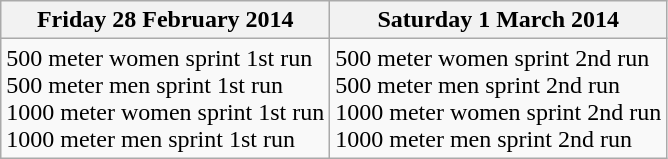<table class="wikitable">
<tr>
<th>Friday 28 February 2014</th>
<th>Saturday 1 March 2014</th>
</tr>
<tr>
<td Valign=top>500 meter women sprint 1st run <br> 500 meter men sprint 1st run <br> 1000 meter women sprint 1st run <br> 1000 meter men sprint 1st run</td>
<td Valign=top>500 meter women sprint 2nd run <br> 500 meter men sprint 2nd run <br> 1000 meter women sprint 2nd run <br> 1000 meter men sprint 2nd run</td>
</tr>
</table>
